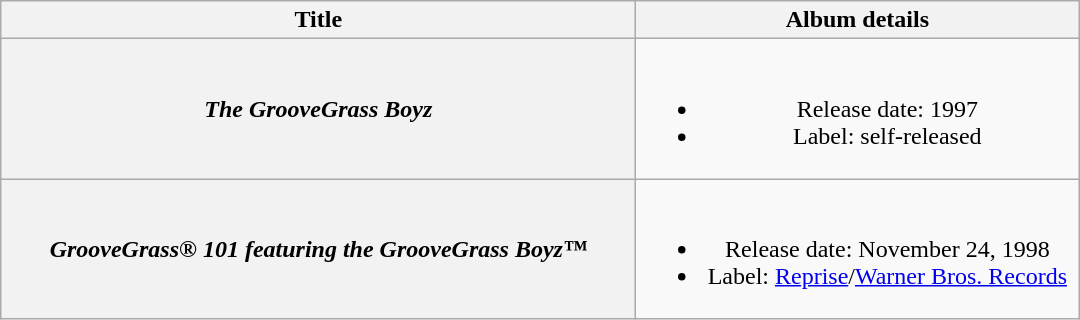<table class="wikitable plainrowheaders" style="text-align:center;">
<tr>
<th style="width:26em;">Title</th>
<th style="width:18em;">Album details</th>
</tr>
<tr>
<th scope="row"><em>The GrooveGrass Boyz</em></th>
<td><br><ul><li>Release date: 1997</li><li>Label: self-released</li></ul></td>
</tr>
<tr>
<th scope="row"><em>GrooveGrass® 101 featuring the GrooveGrass Boyz™</em></th>
<td><br><ul><li>Release date: November 24, 1998</li><li>Label: <a href='#'>Reprise</a>/<a href='#'>Warner Bros. Records</a></li></ul></td>
</tr>
</table>
